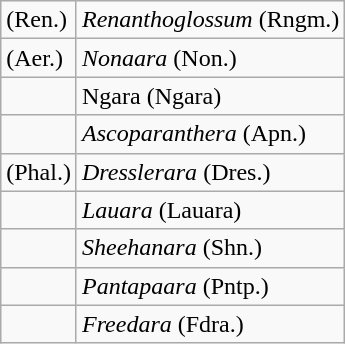<table class=wikitable>
<tr>
<td> (Ren.)</td>
<td><em>Renanthoglossum</em> (Rngm.)</td>
</tr>
<tr>
<td> (Aer.)</td>
<td><em>Nonaara</em> (Non.)</td>
</tr>
<tr>
<td></td>
<td>Ngara (Ngara)</td>
</tr>
<tr>
<td></td>
<td><em>Ascoparanthera</em> (Apn.)</td>
</tr>
<tr>
<td> (Phal.)</td>
<td><em>Dresslerara</em> (Dres.)</td>
</tr>
<tr>
<td></td>
<td><em>Lauara</em> (Lauara)</td>
</tr>
<tr>
<td></td>
<td><em>Sheehanara</em> (Shn.)</td>
</tr>
<tr>
<td></td>
<td><em>Pantapaara</em> (Pntp.)</td>
</tr>
<tr>
<td></td>
<td><em>Freedara</em> (Fdra.)</td>
</tr>
</table>
